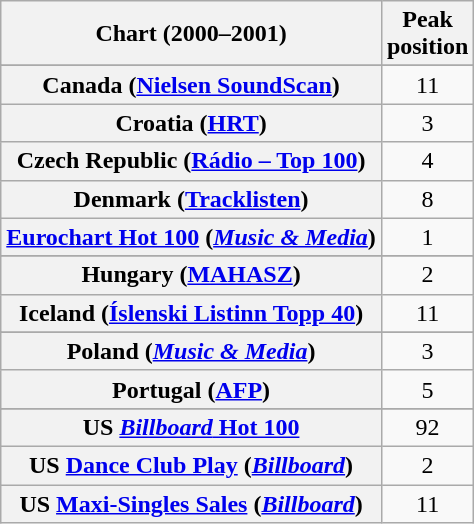<table class="wikitable sortable plainrowheaders" style="text-align:center">
<tr>
<th>Chart (2000–2001)</th>
<th>Peak<br>position</th>
</tr>
<tr>
</tr>
<tr>
</tr>
<tr>
</tr>
<tr>
</tr>
<tr>
<th scope="row">Canada (<a href='#'>Nielsen SoundScan</a>)</th>
<td>11</td>
</tr>
<tr>
<th scope="row">Croatia (<a href='#'>HRT</a>)</th>
<td>3</td>
</tr>
<tr>
<th scope="row">Czech Republic (<a href='#'>Rádio – Top 100</a>)</th>
<td>4</td>
</tr>
<tr>
<th scope="row">Denmark (<a href='#'>Tracklisten</a>)</th>
<td>8</td>
</tr>
<tr>
<th scope="row"><a href='#'>Eurochart Hot 100</a> (<em><a href='#'>Music & Media</a></em>)</th>
<td>1</td>
</tr>
<tr>
</tr>
<tr>
</tr>
<tr>
<th scope="row">Hungary (<a href='#'>MAHASZ</a>)</th>
<td>2</td>
</tr>
<tr>
<th scope="row">Iceland (<a href='#'>Íslenski Listinn Topp 40</a>)</th>
<td>11</td>
</tr>
<tr>
</tr>
<tr>
</tr>
<tr>
</tr>
<tr>
</tr>
<tr>
</tr>
<tr>
</tr>
<tr>
<th scope="row">Poland (<em><a href='#'>Music & Media</a></em>)</th>
<td>3</td>
</tr>
<tr>
<th scope="row">Portugal (<a href='#'>AFP</a>)</th>
<td>5</td>
</tr>
<tr>
</tr>
<tr>
</tr>
<tr>
</tr>
<tr>
</tr>
<tr>
</tr>
<tr>
<th scope="row">US <a href='#'><em>Billboard</em> Hot 100</a></th>
<td>92</td>
</tr>
<tr>
<th scope="row">US <a href='#'>Dance Club Play</a> (<em><a href='#'>Billboard</a></em>)</th>
<td>2</td>
</tr>
<tr>
<th scope="row">US <a href='#'>Maxi-Singles Sales</a> (<em><a href='#'>Billboard</a></em>)</th>
<td>11</td>
</tr>
</table>
